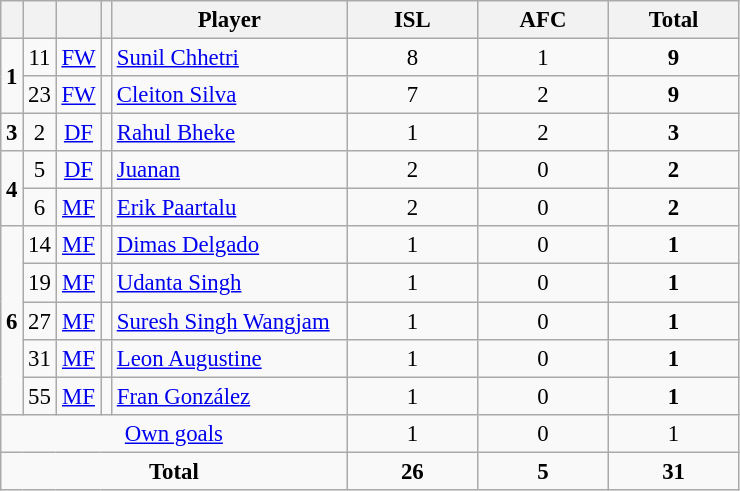<table class="wikitable" style="font-size: 95%; text-align: center;">
<tr>
<th rowspan="1" !width=15></th>
<th rowspan="1" !width=15></th>
<th rowspan="1" !width=15></th>
<th rowspan="1" !width=15></th>
<th width=150>Player</th>
<th width=80>ISL</th>
<th width=80>AFC</th>
<th width=80>Total</th>
</tr>
<tr>
<td rowspan=2><strong>1</strong></td>
<td>11</td>
<td><a href='#'>FW</a></td>
<td></td>
<td align=left><a href='#'>Sunil Chhetri</a></td>
<td>8</td>
<td>1</td>
<td><strong>9</strong></td>
</tr>
<tr>
<td>23</td>
<td><a href='#'>FW</a></td>
<td></td>
<td align=left><a href='#'>Cleiton Silva</a></td>
<td>7</td>
<td>2</td>
<td><strong>9</strong></td>
</tr>
<tr>
<td rowspan=1><strong>3</strong></td>
<td>2</td>
<td><a href='#'>DF</a></td>
<td></td>
<td align=left><a href='#'>Rahul Bheke</a></td>
<td>1</td>
<td>2</td>
<td><strong>3</strong></td>
</tr>
<tr>
<td rowspan=2><strong>4</strong></td>
<td>5</td>
<td><a href='#'>DF</a></td>
<td></td>
<td align=left><a href='#'>Juanan</a></td>
<td>2</td>
<td>0</td>
<td><strong>2</strong></td>
</tr>
<tr>
<td>6</td>
<td><a href='#'>MF</a></td>
<td></td>
<td align=left><a href='#'>Erik Paartalu</a></td>
<td>2</td>
<td>0</td>
<td><strong>2</strong></td>
</tr>
<tr>
<td rowspan=5><strong>6</strong></td>
<td>14</td>
<td><a href='#'>MF</a></td>
<td></td>
<td align=left><a href='#'>Dimas Delgado</a></td>
<td>1</td>
<td>0</td>
<td><strong>1</strong></td>
</tr>
<tr>
<td>19</td>
<td><a href='#'>MF</a></td>
<td></td>
<td align=left><a href='#'>Udanta Singh</a></td>
<td>1</td>
<td>0</td>
<td><strong>1</strong></td>
</tr>
<tr>
<td>27</td>
<td><a href='#'>MF</a></td>
<td></td>
<td align=left><a href='#'>Suresh Singh Wangjam</a></td>
<td>1</td>
<td>0</td>
<td><strong>1</strong></td>
</tr>
<tr>
<td>31</td>
<td><a href='#'>MF</a></td>
<td></td>
<td align=left><a href='#'>Leon Augustine</a></td>
<td>1</td>
<td>0</td>
<td><strong>1</strong></td>
</tr>
<tr>
<td>55</td>
<td><a href='#'>MF</a></td>
<td></td>
<td align=left><a href='#'>Fran González</a></td>
<td>1</td>
<td>0</td>
<td><strong>1</strong></td>
</tr>
<tr>
<td colspan=5><a href='#'>Own goals</a></td>
<td>1</td>
<td>0</td>
<td>1</td>
</tr>
<tr>
<td colspan="5"><strong>Total</strong></td>
<td><strong>26</strong></td>
<td><strong>5</strong></td>
<td><strong>31</strong></td>
</tr>
</table>
